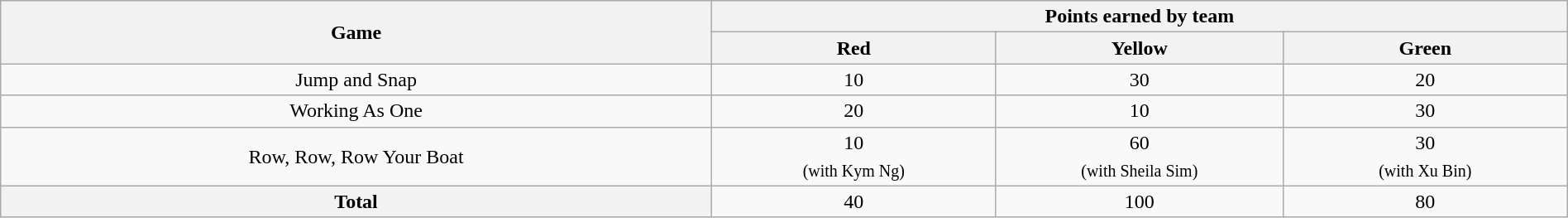<table class="wikitable" style="text-align: center; width:100%;">
<tr>
<th rowspan="2" style="width:10%;">Game</th>
<th colspan="3">Points earned by team</th>
</tr>
<tr>
<th style="width:4%;">Red</th>
<th style="width:4%;">Yellow</th>
<th style="width:4%;">Green</th>
</tr>
<tr>
<td>Jump and Snap</td>
<td>10</td>
<td>30</td>
<td>20</td>
</tr>
<tr>
<td>Working As One</td>
<td>20</td>
<td>10</td>
<td>30</td>
</tr>
<tr>
<td>Row, Row, Row Your Boat</td>
<td>10 <br> <sub>(with Kym Ng)</sub></td>
<td>60 <br> <sub>(with Sheila Sim)</sub></td>
<td>30 <br> <sub>(with Xu Bin)</sub></td>
</tr>
<tr>
<th>Total</th>
<td>40</td>
<td>100</td>
<td>80</td>
</tr>
</table>
